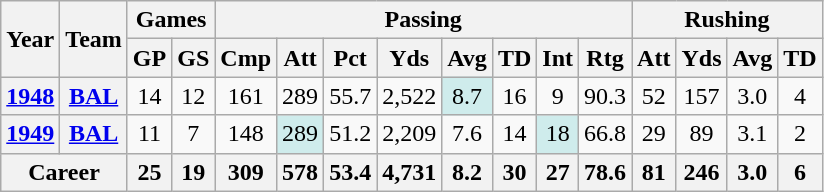<table class="wikitable" style="text-align:center;">
<tr>
<th rowspan="2">Year</th>
<th rowspan="2">Team</th>
<th colspan="2">Games</th>
<th colspan="8">Passing</th>
<th colspan="4">Rushing</th>
</tr>
<tr>
<th>GP</th>
<th>GS</th>
<th>Cmp</th>
<th>Att</th>
<th>Pct</th>
<th>Yds</th>
<th>Avg</th>
<th>TD</th>
<th>Int</th>
<th>Rtg</th>
<th>Att</th>
<th>Yds</th>
<th>Avg</th>
<th>TD</th>
</tr>
<tr>
<th><a href='#'>1948</a></th>
<th><a href='#'>BAL</a></th>
<td>14</td>
<td>12</td>
<td>161</td>
<td>289</td>
<td>55.7</td>
<td>2,522</td>
<td style="background:#cfecec;">8.7</td>
<td>16</td>
<td>9</td>
<td>90.3</td>
<td>52</td>
<td>157</td>
<td>3.0</td>
<td>4</td>
</tr>
<tr>
<th><a href='#'>1949</a></th>
<th><a href='#'>BAL</a></th>
<td>11</td>
<td>7</td>
<td>148</td>
<td style="background:#cfecec;">289</td>
<td>51.2</td>
<td>2,209</td>
<td>7.6</td>
<td>14</td>
<td style="background:#cfecec;">18</td>
<td>66.8</td>
<td>29</td>
<td>89</td>
<td>3.1</td>
<td>2</td>
</tr>
<tr>
<th colspan="2">Career</th>
<th>25</th>
<th>19</th>
<th>309</th>
<th>578</th>
<th>53.4</th>
<th>4,731</th>
<th>8.2</th>
<th>30</th>
<th>27</th>
<th>78.6</th>
<th>81</th>
<th>246</th>
<th>3.0</th>
<th>6</th>
</tr>
</table>
